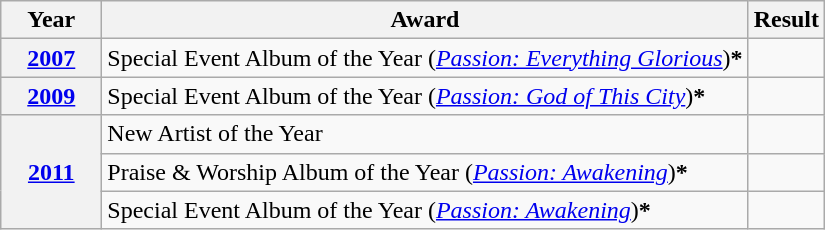<table class="wikitable">
<tr>
<th style="width:60px;">Year</th>
<th>Award</th>
<th>Result</th>
</tr>
<tr>
<th><a href='#'>2007</a></th>
<td>Special Event Album of the Year (<em><a href='#'>Passion: Everything Glorious</a></em>)<span><strong>*</strong></span></td>
<td></td>
</tr>
<tr>
<th><a href='#'>2009</a></th>
<td>Special Event Album of the Year (<em><a href='#'>Passion: God of This City</a></em>)<span><strong>*</strong></span></td>
<td></td>
</tr>
<tr>
<th rowspan="3"><a href='#'>2011</a></th>
<td>New Artist of the Year</td>
<td></td>
</tr>
<tr>
<td>Praise & Worship Album of the Year (<em><a href='#'>Passion: Awakening</a></em>)<span><strong>*</strong></span></td>
<td></td>
</tr>
<tr>
<td>Special Event Album of the Year (<em><a href='#'>Passion: Awakening</a></em>)<span><strong>*</strong></span></td>
<td></td>
</tr>
</table>
